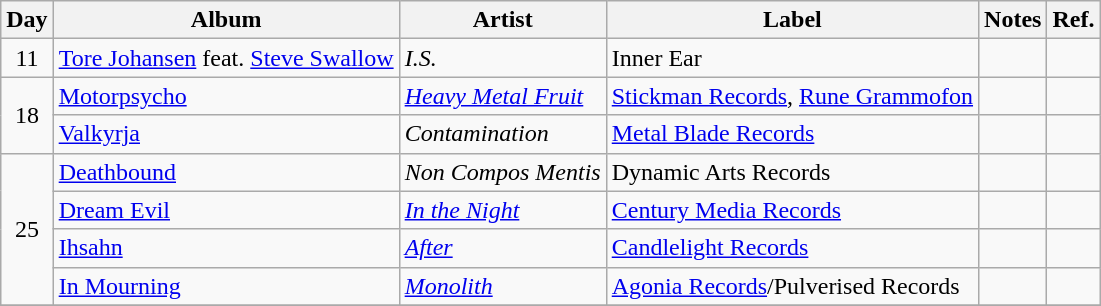<table class="wikitable">
<tr>
<th>Day</th>
<th>Album</th>
<th>Artist</th>
<th>Label</th>
<th>Notes</th>
<th>Ref.</th>
</tr>
<tr>
<td rowspan="1" style="text-align:center;">11</td>
<td><a href='#'>Tore Johansen</a> feat. <a href='#'>Steve Swallow</a></td>
<td><em>I.S.</em></td>
<td>Inner Ear</td>
<td></td>
<td style="text-align:center;"></td>
</tr>
<tr>
<td rowspan="2" style="text-align:center;">18</td>
<td><a href='#'>Motorpsycho</a></td>
<td><em><a href='#'>Heavy Metal Fruit</a></em></td>
<td><a href='#'>Stickman Records</a>, <a href='#'>Rune Grammofon</a></td>
<td></td>
<td style="text-align:center;"></td>
</tr>
<tr>
<td><a href='#'>Valkyrja</a></td>
<td><em>Contamination</em></td>
<td><a href='#'>Metal Blade Records</a></td>
<td></td>
<td></td>
</tr>
<tr>
<td rowspan="4" style="text-align:center;">25</td>
<td><a href='#'>Deathbound</a></td>
<td><em>Non Compos Mentis</em></td>
<td>Dynamic Arts Records</td>
<td></td>
<td></td>
</tr>
<tr>
<td><a href='#'>Dream Evil</a></td>
<td><em><a href='#'>In the Night</a></em></td>
<td><a href='#'>Century Media Records</a></td>
<td></td>
<td></td>
</tr>
<tr>
<td><a href='#'>Ihsahn</a></td>
<td><em><a href='#'>After</a></em></td>
<td><a href='#'>Candlelight Records</a></td>
<td></td>
<td></td>
</tr>
<tr>
<td><a href='#'>In Mourning</a></td>
<td><em><a href='#'>Monolith</a></em></td>
<td><a href='#'>Agonia Records</a>/Pulverised Records</td>
<td></td>
<td></td>
</tr>
<tr>
</tr>
</table>
